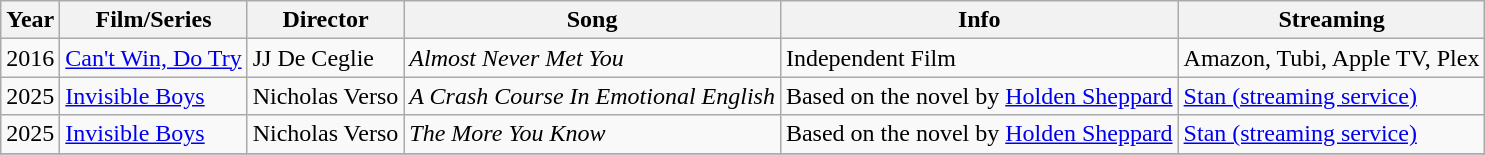<table class="wikitable">
<tr>
<th>Year</th>
<th>Film/Series</th>
<th>Director</th>
<th>Song</th>
<th>Info</th>
<th>Streaming</th>
</tr>
<tr>
<td>2016</td>
<td><a href='#'>Can't Win, Do Try</a></td>
<td>JJ De Ceglie</td>
<td><em>Almost Never Met You</em></td>
<td>Independent Film</td>
<td>Amazon, Tubi, Apple TV, Plex</td>
</tr>
<tr>
<td>2025</td>
<td><a href='#'>Invisible Boys</a></td>
<td>Nicholas Verso</td>
<td><em>A Crash Course In Emotional English</em></td>
<td>Based on the novel by <a href='#'>Holden Sheppard</a></td>
<td><a href='#'>Stan (streaming service)</a></td>
</tr>
<tr>
<td>2025</td>
<td><a href='#'>Invisible Boys</a></td>
<td>Nicholas Verso</td>
<td><em>The More You Know</em></td>
<td>Based on the novel by <a href='#'>Holden Sheppard</a></td>
<td><a href='#'>Stan (streaming service)</a></td>
</tr>
<tr>
</tr>
</table>
